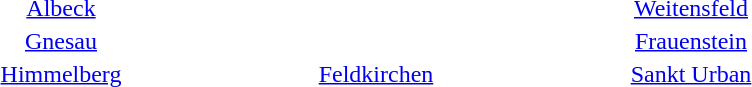<table width="50%">
<tr ---->
<td width ="33%" align="center"><a href='#'>Albeck</a></td>
<td width ="33%" align="center"></td>
<td width ="33%" align="center"><a href='#'>Weitensfeld</a></td>
</tr>
<tr ---->
<td width ="33%" align="center"><a href='#'>Gnesau</a></td>
<td width ="33%" align="center"></td>
<td width ="33%" align="center"><a href='#'>Frauenstein</a></td>
</tr>
<tr ---->
<td width ="33%" align="center"><a href='#'>Himmelberg</a></td>
<td width ="33%" align="center"><a href='#'>Feldkirchen</a></td>
<td width ="33%" align="center"><a href='#'>Sankt Urban</a></td>
</tr>
</table>
